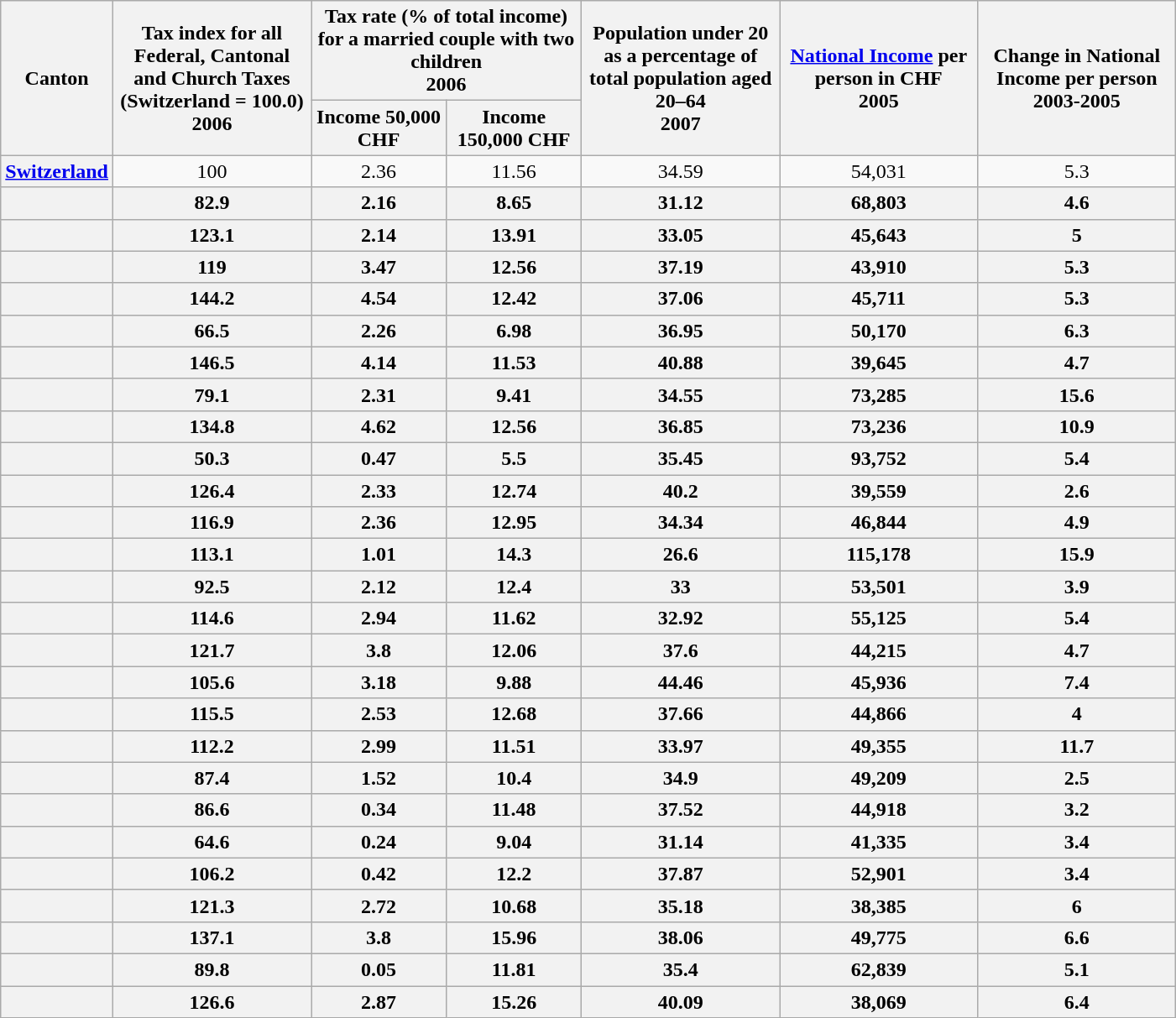<table class="wikitable sortable" style="text-align:center">
<tr>
<th rowspan=2>Canton</th>
<th rowspan=2 width=150>Tax index for all Federal, Cantonal and Church Taxes (Switzerland = 100.0)<br> 2006</th>
<th colspan=2>Tax rate (% of total income) for a married couple with two children<br> 2006</th>
<th rowspan=2 width=150>Population under 20 as a percentage of total population aged 20–64<br> 2007</th>
<th rowspan=2 width=150><a href='#'>National Income</a> per person in CHF <br>2005</th>
<th rowspan=2 width=150>Change in National Income per person <br> 2003-2005</th>
</tr>
<tr>
<th width=100>Income 50,000 CHF</th>
<th width=100>Income 150,000 CHF</th>
</tr>
<tr>
<th style="text-align:left;"> <a href='#'>Switzerland</a></th>
<td>100</td>
<td style="text-align:center;">2.36</td>
<td style="text-align:center;">11.56</td>
<td style="text-align:center;">34.59</td>
<td style="text-align:center;">54,031</td>
<td style="text-align:center;">5.3</td>
</tr>
<tr>
<th style="text-align:left;"></th>
<th>82.9</th>
<th style="text-align:center;">2.16</th>
<th style="text-align:center;">8.65</th>
<th style="text-align:center;">31.12</th>
<th style="text-align:center;">68,803</th>
<th style="text-align:center;">4.6</th>
</tr>
<tr>
<th style="text-align:left;"></th>
<th>123.1</th>
<th style="text-align:center;">2.14</th>
<th style="text-align:center;">13.91</th>
<th style="text-align:center;">33.05</th>
<th style="text-align:center;">45,643</th>
<th style="text-align:center;">5</th>
</tr>
<tr>
<th style="text-align:left;"></th>
<th>119</th>
<th style="text-align:center;">3.47</th>
<th style="text-align:center;">12.56</th>
<th style="text-align:center;">37.19</th>
<th style="text-align:center;">43,910</th>
<th style="text-align:center;">5.3</th>
</tr>
<tr>
<th style="text-align:left;"></th>
<th>144.2</th>
<th style="text-align:center;">4.54</th>
<th style="text-align:center;">12.42</th>
<th style="text-align:center;">37.06</th>
<th style="text-align:center;">45,711</th>
<th style="text-align:center;">5.3</th>
</tr>
<tr>
<th style="text-align:left;"></th>
<th>66.5</th>
<th style="text-align:center;">2.26</th>
<th style="text-align:center;">6.98</th>
<th style="text-align:center;">36.95</th>
<th style="text-align:center;">50,170</th>
<th style="text-align:center;">6.3</th>
</tr>
<tr>
<th style="text-align:left;"></th>
<th>146.5</th>
<th style="text-align:center;">4.14</th>
<th style="text-align:center;">11.53</th>
<th style="text-align:center;">40.88</th>
<th style="text-align:center;">39,645</th>
<th style="text-align:center;">4.7</th>
</tr>
<tr>
<th style="text-align:left;"></th>
<th>79.1</th>
<th style="text-align:center;">2.31</th>
<th style="text-align:center;">9.41</th>
<th style="text-align:center;">34.55</th>
<th style="text-align:center;">73,285</th>
<th style="text-align:center;">15.6</th>
</tr>
<tr>
<th style="text-align:left;"></th>
<th>134.8</th>
<th style="text-align:center;">4.62</th>
<th style="text-align:center;">12.56</th>
<th style="text-align:center;">36.85</th>
<th style="text-align:center;">73,236</th>
<th style="text-align:center;">10.9</th>
</tr>
<tr>
<th style="text-align:left;"></th>
<th>50.3</th>
<th style="text-align:center;">0.47</th>
<th style="text-align:center;">5.5</th>
<th style="text-align:center;">35.45</th>
<th style="text-align:center;">93,752</th>
<th style="text-align:center;">5.4</th>
</tr>
<tr>
<th style="text-align:left;"></th>
<th>126.4</th>
<th style="text-align:center;">2.33</th>
<th style="text-align:center;">12.74</th>
<th style="text-align:center;">40.2</th>
<th style="text-align:center;">39,559</th>
<th style="text-align:center;">2.6</th>
</tr>
<tr>
<th style="text-align:left;"></th>
<th>116.9</th>
<th style="text-align:center;">2.36</th>
<th style="text-align:center;">12.95</th>
<th style="text-align:center;">34.34</th>
<th style="text-align:center;">46,844</th>
<th style="text-align:center;">4.9</th>
</tr>
<tr>
<th style="text-align:left;"></th>
<th>113.1</th>
<th style="text-align:center;">1.01</th>
<th style="text-align:center;">14.3</th>
<th style="text-align:center;">26.6</th>
<th style="text-align:center;">115,178</th>
<th style="text-align:center;">15.9</th>
</tr>
<tr>
<th style="text-align:left;"></th>
<th>92.5</th>
<th style="text-align:center;">2.12</th>
<th style="text-align:center;">12.4</th>
<th style="text-align:center;">33</th>
<th style="text-align:center;">53,501</th>
<th style="text-align:center;">3.9</th>
</tr>
<tr>
<th style="text-align:left;"></th>
<th>114.6</th>
<th style="text-align:center;">2.94</th>
<th style="text-align:center;">11.62</th>
<th style="text-align:center;">32.92</th>
<th style="text-align:center;">55,125</th>
<th style="text-align:center;">5.4</th>
</tr>
<tr>
<th style="text-align:left;"></th>
<th>121.7</th>
<th style="text-align:center;">3.8</th>
<th style="text-align:center;">12.06</th>
<th style="text-align:center;">37.6</th>
<th style="text-align:center;">44,215</th>
<th style="text-align:center;">4.7</th>
</tr>
<tr>
<th style="text-align:left;"></th>
<th>105.6</th>
<th style="text-align:center;">3.18</th>
<th style="text-align:center;">9.88</th>
<th style="text-align:center;">44.46</th>
<th style="text-align:center;">45,936</th>
<th style="text-align:center;">7.4</th>
</tr>
<tr>
<th style="text-align:left;"></th>
<th>115.5</th>
<th style="text-align:center;">2.53</th>
<th style="text-align:center;">12.68</th>
<th style="text-align:center;">37.66</th>
<th style="text-align:center;">44,866</th>
<th style="text-align:center;">4</th>
</tr>
<tr>
<th style="text-align:left;"></th>
<th>112.2</th>
<th style="text-align:center;">2.99</th>
<th style="text-align:center;">11.51</th>
<th style="text-align:center;">33.97</th>
<th style="text-align:center;">49,355</th>
<th style="text-align:center;">11.7</th>
</tr>
<tr>
<th style="text-align:left;"></th>
<th>87.4</th>
<th style="text-align:center;">1.52</th>
<th style="text-align:center;">10.4</th>
<th style="text-align:center;">34.9</th>
<th style="text-align:center;">49,209</th>
<th style="text-align:center;">2.5</th>
</tr>
<tr>
<th style="text-align:left;"></th>
<th>86.6</th>
<th style="text-align:center;">0.34</th>
<th style="text-align:center;">11.48</th>
<th style="text-align:center;">37.52</th>
<th style="text-align:center;">44,918</th>
<th style="text-align:center;">3.2</th>
</tr>
<tr>
<th style="text-align:left;"></th>
<th>64.6</th>
<th style="text-align:center;">0.24</th>
<th style="text-align:center;">9.04</th>
<th style="text-align:center;">31.14</th>
<th style="text-align:center;">41,335</th>
<th style="text-align:center;">3.4</th>
</tr>
<tr>
<th style="text-align:left;"></th>
<th>106.2</th>
<th style="text-align:center;">0.42</th>
<th style="text-align:center;">12.2</th>
<th style="text-align:center;">37.87</th>
<th style="text-align:center;">52,901</th>
<th style="text-align:center;">3.4</th>
</tr>
<tr>
<th style="text-align:left;"></th>
<th>121.3</th>
<th style="text-align:center;">2.72</th>
<th style="text-align:center;">10.68</th>
<th style="text-align:center;">35.18</th>
<th style="text-align:center;">38,385</th>
<th style="text-align:center;">6</th>
</tr>
<tr>
<th style="text-align:left;"></th>
<th>137.1</th>
<th style="text-align:center;">3.8</th>
<th style="text-align:center;">15.96</th>
<th style="text-align:center;">38.06</th>
<th style="text-align:center;">49,775</th>
<th style="text-align:center;">6.6</th>
</tr>
<tr>
<th style="text-align:left;"></th>
<th>89.8</th>
<th style="text-align:center;">0.05</th>
<th style="text-align:center;">11.81</th>
<th style="text-align:center;">35.4</th>
<th style="text-align:center;">62,839</th>
<th style="text-align:center;">5.1</th>
</tr>
<tr>
<th style="text-align:left;"></th>
<th>126.6</th>
<th style="text-align:center;">2.87</th>
<th style="text-align:center;">15.26</th>
<th style="text-align:center;">40.09</th>
<th style="text-align:center;">38,069</th>
<th style="text-align:center;">6.4</th>
</tr>
</table>
